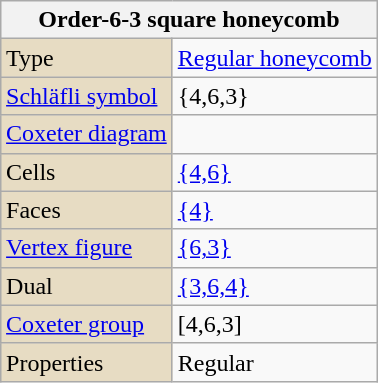<table class="wikitable" align="right" style="margin-left:10px">
<tr>
<th bgcolor=#e7dcc3 colspan=2>Order-6-3 square honeycomb</th>
</tr>
<tr>
<td bgcolor=#e7dcc3>Type</td>
<td><a href='#'>Regular honeycomb</a></td>
</tr>
<tr>
<td bgcolor=#e7dcc3><a href='#'>Schläfli symbol</a></td>
<td>{4,6,3}</td>
</tr>
<tr>
<td bgcolor=#e7dcc3><a href='#'>Coxeter diagram</a></td>
<td></td>
</tr>
<tr>
<td bgcolor=#e7dcc3>Cells</td>
<td><a href='#'>{4,6}</a> </td>
</tr>
<tr>
<td bgcolor=#e7dcc3>Faces</td>
<td><a href='#'>{4}</a></td>
</tr>
<tr>
<td bgcolor=#e7dcc3><a href='#'>Vertex figure</a></td>
<td><a href='#'>{6,3}</a></td>
</tr>
<tr>
<td bgcolor=#e7dcc3>Dual</td>
<td><a href='#'>{3,6,4}</a></td>
</tr>
<tr>
<td bgcolor=#e7dcc3><a href='#'>Coxeter group</a></td>
<td>[4,6,3]</td>
</tr>
<tr>
<td bgcolor=#e7dcc3>Properties</td>
<td>Regular</td>
</tr>
</table>
